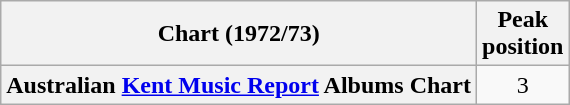<table class="wikitable plainrowheaders" style="text-align:center">
<tr>
<th>Chart (1972/73)</th>
<th>Peak<br>position</th>
</tr>
<tr>
<th scope="row">Australian <a href='#'>Kent Music Report</a> Albums Chart</th>
<td>3</td>
</tr>
</table>
